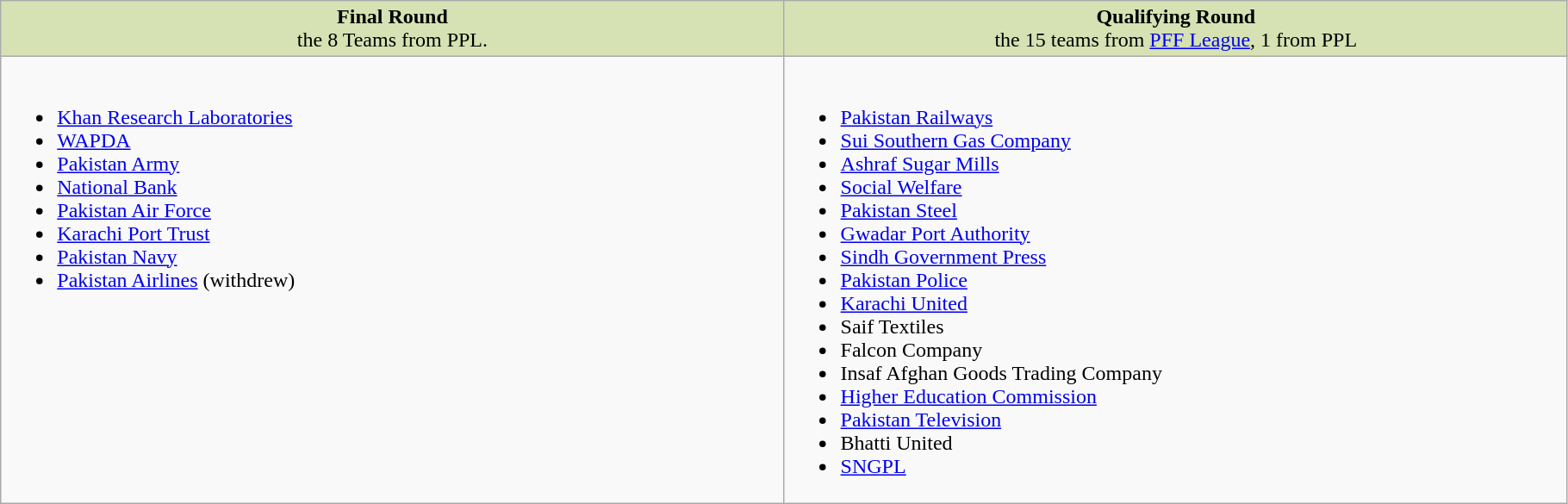<table class="wikitable" style="width:96%;">
<tr style="vertical-align:top; background:#D6E2B3; text-align:center;">
<td style="width:48%;"><strong>Final Round</strong><br>the 8 Teams from PPL.</td>
<td style="width:48%;"><strong>Qualifying Round</strong><br>the 15 teams from <a href='#'>PFF League</a>, 1 from PPL</td>
</tr>
<tr style="vertical-align:top;">
<td><br><ul><li><a href='#'>Khan Research Laboratories</a></li><li><a href='#'>WAPDA</a></li><li><a href='#'>Pakistan Army</a></li><li><a href='#'>National Bank</a></li><li><a href='#'>Pakistan Air Force</a></li><li><a href='#'>Karachi Port Trust</a></li><li><a href='#'>Pakistan Navy</a></li><li><a href='#'>Pakistan Airlines</a> (withdrew)</li></ul></td>
<td><br><ul><li><a href='#'>Pakistan Railways</a></li><li><a href='#'>Sui Southern Gas Company</a></li><li><a href='#'>Ashraf Sugar Mills</a></li><li><a href='#'>Social Welfare</a> </li><li><a href='#'>Pakistan Steel</a></li><li><a href='#'>Gwadar Port Authority</a></li><li><a href='#'>Sindh Government Press</a></li><li><a href='#'>Pakistan Police</a></li><li><a href='#'>Karachi United</a></li><li>Saif Textiles</li><li>Falcon Company</li><li>Insaf Afghan Goods Trading Company</li><li><a href='#'>Higher Education Commission</a></li><li><a href='#'>Pakistan Television</a></li><li>Bhatti United</li><li><a href='#'>SNGPL</a></li></ul></td>
</tr>
</table>
